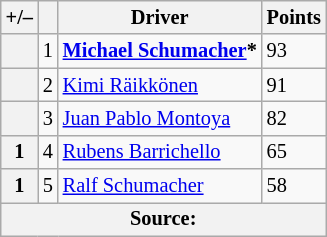<table class="wikitable" style="font-size: 85%;">
<tr>
<th scope="col">+/–</th>
<th scope="col"></th>
<th scope="col">Driver</th>
<th scope="col">Points</th>
</tr>
<tr>
<th scope="row"></th>
<td align="center">1</td>
<td> <strong><a href='#'>Michael Schumacher</a>*</strong></td>
<td>93</td>
</tr>
<tr>
<th scope="row"></th>
<td align="center">2</td>
<td> <a href='#'>Kimi Räikkönen</a></td>
<td>91</td>
</tr>
<tr>
<th scope="row"></th>
<td align="center">3</td>
<td> <a href='#'>Juan Pablo Montoya</a></td>
<td>82</td>
</tr>
<tr>
<th scope="row"> 1</th>
<td align="center">4</td>
<td> <a href='#'>Rubens Barrichello</a></td>
<td>65</td>
</tr>
<tr>
<th scope="row"> 1</th>
<td align="center">5</td>
<td> <a href='#'>Ralf Schumacher</a></td>
<td>58</td>
</tr>
<tr>
<th colspan=4>Source: </th>
</tr>
</table>
